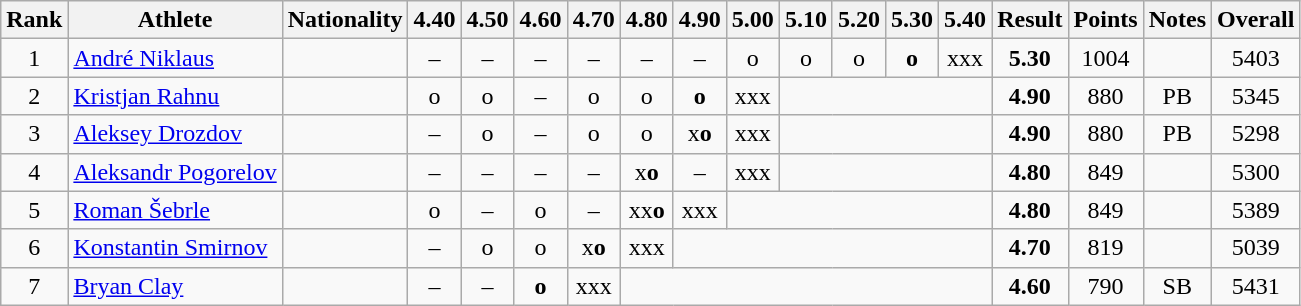<table class="wikitable sortable" style="text-align:center">
<tr>
<th>Rank</th>
<th>Athlete</th>
<th>Nationality</th>
<th>4.40</th>
<th>4.50</th>
<th>4.60</th>
<th>4.70</th>
<th>4.80</th>
<th>4.90</th>
<th>5.00</th>
<th>5.10</th>
<th>5.20</th>
<th>5.30</th>
<th>5.40</th>
<th>Result</th>
<th>Points</th>
<th>Notes</th>
<th>Overall</th>
</tr>
<tr>
<td>1</td>
<td align="left"><a href='#'>André Niklaus</a></td>
<td align=left></td>
<td>–</td>
<td>–</td>
<td>–</td>
<td>–</td>
<td>–</td>
<td>–</td>
<td>o</td>
<td>o</td>
<td>o</td>
<td><strong>o</strong></td>
<td>xxx</td>
<td><strong>5.30</strong></td>
<td>1004</td>
<td></td>
<td>5403</td>
</tr>
<tr>
<td>2</td>
<td align="left"><a href='#'>Kristjan Rahnu</a></td>
<td align=left></td>
<td>o</td>
<td>o</td>
<td>–</td>
<td>o</td>
<td>o</td>
<td><strong>o</strong></td>
<td>xxx</td>
<td colspan=4></td>
<td><strong>4.90</strong></td>
<td>880</td>
<td>PB</td>
<td>5345</td>
</tr>
<tr>
<td>3</td>
<td align="left"><a href='#'>Aleksey Drozdov</a></td>
<td align=left></td>
<td>–</td>
<td>o</td>
<td>–</td>
<td>o</td>
<td>o</td>
<td>x<strong>o</strong></td>
<td>xxx</td>
<td colspan=4></td>
<td><strong>4.90</strong></td>
<td>880</td>
<td>PB</td>
<td>5298</td>
</tr>
<tr>
<td>4</td>
<td align="left"><a href='#'>Aleksandr Pogorelov</a></td>
<td align=left></td>
<td>–</td>
<td>–</td>
<td>–</td>
<td>–</td>
<td>x<strong>o</strong></td>
<td>–</td>
<td>xxx</td>
<td colspan=4></td>
<td><strong>4.80</strong></td>
<td>849</td>
<td></td>
<td>5300</td>
</tr>
<tr>
<td>5</td>
<td align="left"><a href='#'>Roman Šebrle</a></td>
<td align=left></td>
<td>o</td>
<td>–</td>
<td>o</td>
<td>–</td>
<td>xx<strong>o</strong></td>
<td>xxx</td>
<td colspan=5></td>
<td><strong>4.80</strong></td>
<td>849</td>
<td></td>
<td>5389</td>
</tr>
<tr>
<td>6</td>
<td align="left"><a href='#'>Konstantin Smirnov</a></td>
<td align=left></td>
<td>–</td>
<td>o</td>
<td>o</td>
<td>x<strong>o</strong></td>
<td>xxx</td>
<td colspan=6></td>
<td><strong>4.70</strong></td>
<td>819</td>
<td></td>
<td>5039</td>
</tr>
<tr>
<td>7</td>
<td align="left"><a href='#'>Bryan Clay</a></td>
<td align=left></td>
<td>–</td>
<td>–</td>
<td><strong>o</strong></td>
<td>xxx</td>
<td colspan=7></td>
<td><strong>4.60</strong></td>
<td>790</td>
<td>SB</td>
<td>5431</td>
</tr>
</table>
